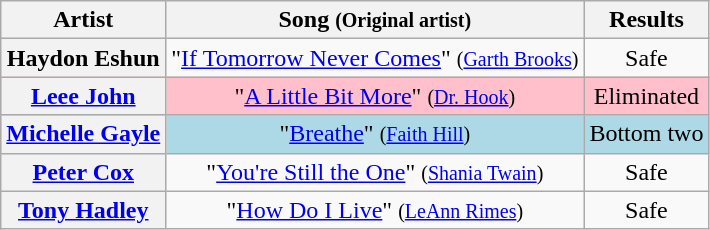<table class="wikitable plainrowheaders" style="text-align:center;">
<tr>
<th scope="col">Artist</th>
<th scope="col">Song <small>(Original artist)</small></th>
<th scope="col">Results</th>
</tr>
<tr>
<th scope="row">Haydon Eshun</th>
<td>"<a href='#'>If Tomorrow Never Comes</a>" <small>(<a href='#'>Garth Brooks</a>)</small></td>
<td>Safe</td>
</tr>
<tr style="background:pink;">
<th scope="row"><a href='#'>Leee John</a></th>
<td>"<a href='#'>A Little Bit More</a>" <small>(<a href='#'>Dr. Hook</a>)</small></td>
<td>Eliminated</td>
</tr>
<tr style="background:lightblue;">
<th scope="row"><a href='#'>Michelle Gayle</a></th>
<td>"<a href='#'>Breathe</a>" <small>(<a href='#'>Faith Hill</a>)</small></td>
<td>Bottom two</td>
</tr>
<tr>
<th scope="row"><a href='#'>Peter Cox</a></th>
<td>"<a href='#'>You're Still the One</a>" <small>(<a href='#'>Shania Twain</a>)</small></td>
<td>Safe</td>
</tr>
<tr>
<th scope="row"><a href='#'>Tony Hadley</a></th>
<td>"<a href='#'>How Do I Live</a>" <small>(<a href='#'>LeAnn Rimes</a>)</small></td>
<td>Safe</td>
</tr>
</table>
